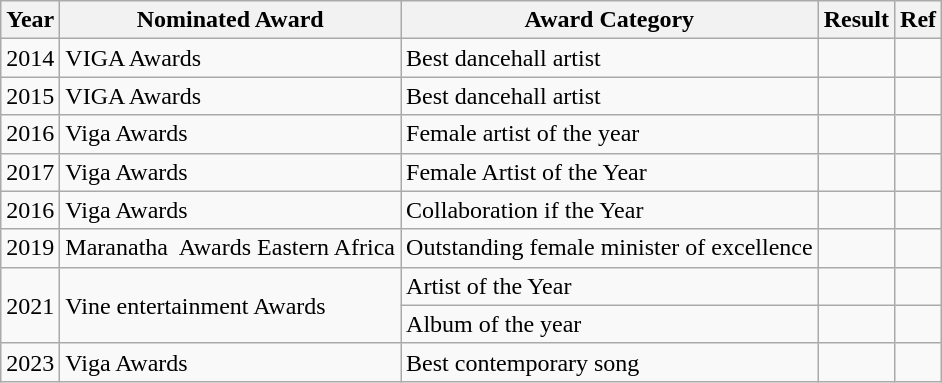<table class="wikitable">
<tr>
<th>Year</th>
<th>Nominated Award</th>
<th>Award Category</th>
<th>Result</th>
<th>Ref</th>
</tr>
<tr>
<td>2014</td>
<td>VIGA Awards</td>
<td Dancehall Artist>Best dancehall artist</td>
<td></td>
<td></td>
</tr>
<tr>
<td>2015</td>
<td>VIGA Awards</td>
<td>Best dancehall artist</td>
<td></td>
<td></td>
</tr>
<tr>
<td>2016</td>
<td>Viga Awards</td>
<td Female Artist of the Year>Female artist of the year</td>
<td></td>
<td></td>
</tr>
<tr>
<td>2017</td>
<td>Viga Awards</td>
<td>Female Artist of the Year</td>
<td></td>
<td></td>
</tr>
<tr>
<td>2016</td>
<td>Viga Awards</td>
<td>Collaboration if the Year</td>
<td></td>
<td></td>
</tr>
<tr>
<td>2019</td>
<td>Maranatha  Awards Eastern Africa</td>
<td>Outstanding female minister of excellence</td>
<td></td>
<td></td>
</tr>
<tr>
<td rowspan="2">2021</td>
<td rowspan="2">Vine entertainment Awards</td>
<td>Artist of the Year</td>
<td></td>
<td></td>
</tr>
<tr>
<td>Album of the year</td>
<td></td>
<td></td>
</tr>
<tr>
<td>2023</td>
<td>Viga Awards</td>
<td>Best contemporary song</td>
<td></td>
<td></td>
</tr>
</table>
